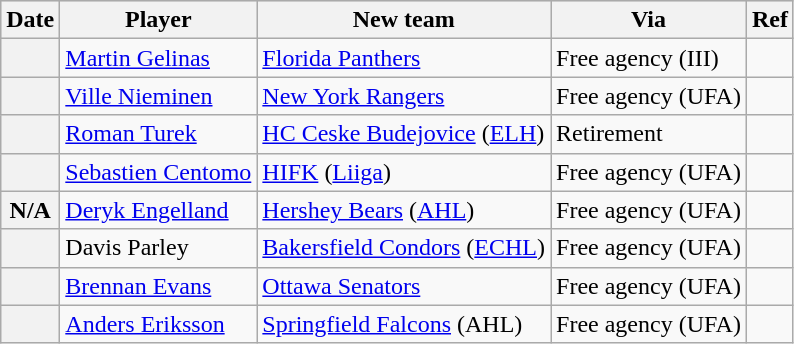<table class="wikitable plainrowheaders">
<tr style="background:#ddd; text-align:center;">
<th>Date</th>
<th>Player</th>
<th>New team</th>
<th>Via</th>
<th>Ref</th>
</tr>
<tr>
<th scope="row"></th>
<td><a href='#'>Martin Gelinas</a></td>
<td><a href='#'>Florida Panthers</a></td>
<td>Free agency (III)</td>
<td></td>
</tr>
<tr>
<th scope="row"></th>
<td><a href='#'>Ville Nieminen</a></td>
<td><a href='#'>New York Rangers</a></td>
<td>Free agency (UFA)</td>
<td></td>
</tr>
<tr>
<th scope="row"></th>
<td><a href='#'>Roman Turek</a></td>
<td><a href='#'>HC Ceske Budejovice</a> (<a href='#'>ELH</a>)</td>
<td>Retirement</td>
<td></td>
</tr>
<tr>
<th scope="row"></th>
<td><a href='#'>Sebastien Centomo</a></td>
<td><a href='#'>HIFK</a> (<a href='#'>Liiga</a>)</td>
<td>Free agency (UFA)</td>
<td></td>
</tr>
<tr>
<th scope="row">N/A</th>
<td><a href='#'>Deryk Engelland</a></td>
<td><a href='#'>Hershey Bears</a> (<a href='#'>AHL</a>)</td>
<td>Free agency (UFA)</td>
<td></td>
</tr>
<tr>
<th scope="row"></th>
<td>Davis Parley</td>
<td><a href='#'>Bakersfield Condors</a> (<a href='#'>ECHL</a>)</td>
<td>Free agency (UFA)</td>
<td></td>
</tr>
<tr>
<th scope="row"></th>
<td><a href='#'>Brennan Evans</a></td>
<td><a href='#'>Ottawa Senators</a></td>
<td>Free agency (UFA)</td>
<td></td>
</tr>
<tr>
<th scope="row"></th>
<td><a href='#'>Anders Eriksson</a></td>
<td><a href='#'>Springfield Falcons</a> (AHL)</td>
<td>Free agency (UFA)</td>
<td></td>
</tr>
</table>
